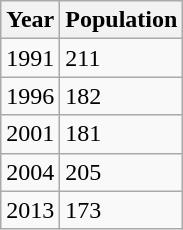<table class="wikitable">
<tr>
<th>Year</th>
<th>Population</th>
</tr>
<tr>
<td>1991</td>
<td>211</td>
</tr>
<tr>
<td>1996</td>
<td>182</td>
</tr>
<tr>
<td>2001</td>
<td>181</td>
</tr>
<tr>
<td>2004</td>
<td>205</td>
</tr>
<tr>
<td>2013</td>
<td>173</td>
</tr>
</table>
